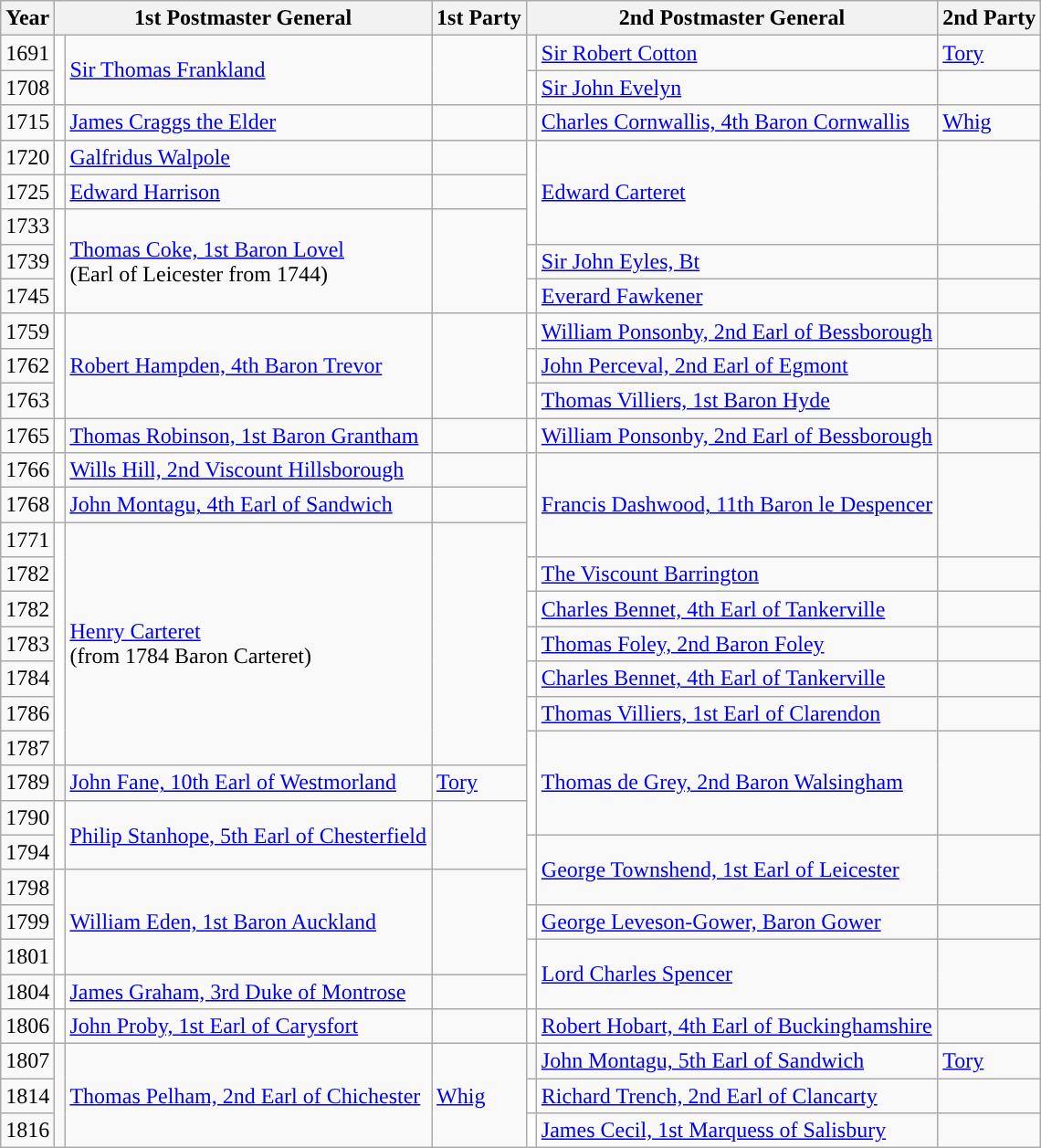<table class="wikitable" border="1">
<tr>
<th>Year</th>
<th colspan="2">1st Postmaster General</th>
<th>1st Party</th>
<th colspan="2">2nd Postmaster General</th>
<th>2nd Party</th>
</tr>
<tr>
<td>1691</td>
<td rowspan="2" style="background-color: white"></td>
<td rowspan="2"><a href='#'>Sir Thomas Frankland</a></td>
<td rowspan="2"></td>
<td style="background-color: "></td>
<td><a href='#'>Sir Robert Cotton</a></td>
<td><a href='#'>Tory</a></td>
</tr>
<tr>
<td>1708</td>
<td style="background-color: white"></td>
<td><a href='#'>Sir John Evelyn</a></td>
<td></td>
</tr>
<tr>
<td>1715</td>
<td style="background-color: white"></td>
<td><a href='#'>James Craggs the Elder</a></td>
<td></td>
<td style="background-color: "></td>
<td><a href='#'>Charles Cornwallis, 4th Baron Cornwallis</a></td>
<td><a href='#'>Whig</a></td>
</tr>
<tr>
<td>1720</td>
<td style="background-color: white"></td>
<td><a href='#'>Galfridus Walpole</a></td>
<td></td>
<td rowspan="3" style="background-color: white"></td>
<td rowspan="3"><a href='#'>Edward Carteret</a></td>
<td rowspan="3"></td>
</tr>
<tr>
<td>1725</td>
<td style="background-color: white"></td>
<td><a href='#'>Edward Harrison</a></td>
<td></td>
</tr>
<tr>
<td>1733</td>
<td rowspan="3" style="background-color: white"></td>
<td rowspan="3"><a href='#'>Thomas Coke, 1st Baron Lovel</a> <br>(Earl of Leicester from 1744)</td>
<td rowspan="3"></td>
</tr>
<tr>
<td>1739</td>
<td style="background-color: white"></td>
<td><a href='#'>Sir John Eyles, Bt</a></td>
<td></td>
</tr>
<tr>
<td>1745</td>
<td style="background-color: white"></td>
<td><a href='#'>Everard Fawkener</a></td>
<td></td>
</tr>
<tr>
<td>1759</td>
<td rowspan="3" style="background-color: white"></td>
<td rowspan="3"><a href='#'>Robert Hampden, 4th Baron Trevor</a></td>
<td rowspan="3"></td>
<td style="background-color: white"></td>
<td><a href='#'>William Ponsonby, 2nd Earl of Bessborough</a></td>
<td></td>
</tr>
<tr>
<td>1762</td>
<td style="background-color: white"></td>
<td><a href='#'>John Perceval, 2nd Earl of Egmont</a></td>
<td></td>
</tr>
<tr>
<td>1763</td>
<td style="background-color: white"></td>
<td><a href='#'>Thomas Villiers, 1st Baron Hyde</a></td>
<td></td>
</tr>
<tr>
<td>1765</td>
<td style="background-color: white"></td>
<td><a href='#'>Thomas Robinson, 1st Baron Grantham</a></td>
<td></td>
<td style="background-color: white"></td>
<td><a href='#'>William Ponsonby, 2nd Earl of Bessborough</a></td>
<td></td>
</tr>
<tr>
<td>1766</td>
<td style="background-color: white"></td>
<td><a href='#'>Wills Hill, 2nd Viscount Hillsborough</a></td>
<td></td>
<td rowspan="3" style="background-color: white"></td>
<td rowspan="3"><a href='#'>Francis Dashwood, 11th Baron le Despencer</a></td>
<td rowspan="3"></td>
</tr>
<tr>
<td>1768</td>
<td style="background-color: white"></td>
<td><a href='#'>John Montagu, 4th Earl of Sandwich</a></td>
<td></td>
</tr>
<tr>
<td>1771</td>
<td rowspan="7" style="background-color: white"></td>
<td rowspan="7"><a href='#'>Henry Carteret</a><br>(from 1784 Baron Carteret)</td>
<td rowspan="7"></td>
</tr>
<tr>
<td>1782</td>
<td style="background-color: white"></td>
<td><a href='#'>The Viscount Barrington</a></td>
<td></td>
</tr>
<tr>
<td>1782</td>
<td style="background-color: white"></td>
<td><a href='#'>Charles Bennet, 4th Earl of Tankerville</a></td>
<td></td>
</tr>
<tr>
<td>1783</td>
<td style="background-color: white"></td>
<td><a href='#'>Thomas Foley, 2nd Baron Foley</a></td>
<td></td>
</tr>
<tr>
<td>1784</td>
<td style="background-color: white"></td>
<td><a href='#'>Charles Bennet, 4th Earl of Tankerville</a></td>
<td></td>
</tr>
<tr>
<td>1786</td>
<td style="background-color: white"></td>
<td><a href='#'>Thomas Villiers, 1st Earl of Clarendon</a></td>
<td></td>
</tr>
<tr>
<td>1787</td>
<td rowspan="3" style="background-color: white"></td>
<td rowspan="3"><a href='#'>Thomas de Grey, 2nd Baron Walsingham</a></td>
<td rowspan="3"></td>
</tr>
<tr>
<td>1789</td>
<td style="background-color: "></td>
<td><a href='#'>John Fane, 10th Earl of Westmorland</a></td>
<td><a href='#'>Tory</a></td>
</tr>
<tr>
<td>1790</td>
<td rowspan="2" style="background-color: white"></td>
<td rowspan="2"><a href='#'>Philip Stanhope, 5th Earl of Chesterfield</a></td>
<td rowspan="2"></td>
</tr>
<tr>
<td>1794</td>
<td rowspan="2" style="background-color: white"></td>
<td rowspan="2"><a href='#'>George Townshend, 1st Earl of Leicester</a></td>
<td rowspan="2"></td>
</tr>
<tr>
<td>1798</td>
<td rowspan="3"  style="background-color: white"></td>
<td rowspan="3"><a href='#'>William Eden, 1st Baron Auckland</a></td>
<td rowspan="3"></td>
</tr>
<tr>
<td>1799</td>
<td style="background-color: white"></td>
<td><a href='#'>George Leveson-Gower, Baron Gower</a></td>
<td></td>
</tr>
<tr>
<td>1801</td>
<td rowspan="2" style="background-color: white"></td>
<td rowspan="2"><a href='#'>Lord Charles Spencer</a></td>
<td rowspan="2"></td>
</tr>
<tr>
<td>1804</td>
<td style="background-color: white"></td>
<td><a href='#'>James Graham, 3rd Duke of Montrose</a></td>
<td></td>
</tr>
<tr>
<td>1806</td>
<td style="background-color: white"></td>
<td><a href='#'>John Proby, 1st Earl of Carysfort</a></td>
<td></td>
<td style="background-color: white"></td>
<td><a href='#'>Robert Hobart, 4th Earl of Buckinghamshire</a></td>
<td></td>
</tr>
<tr>
<td>1807</td>
<td rowspan="3" style="background-color: "></td>
<td rowspan="3"><a href='#'>Thomas Pelham, 2nd Earl of Chichester</a></td>
<td rowspan="3"><a href='#'>Whig</a></td>
<td style="background-color: "></td>
<td><a href='#'>John Montagu, 5th Earl of Sandwich</a></td>
<td><a href='#'>Tory</a></td>
</tr>
<tr>
<td>1814</td>
<td style="background-color: white"></td>
<td><a href='#'>Richard Trench, 2nd Earl of Clancarty</a></td>
<td></td>
</tr>
<tr>
<td>1816</td>
<td style="background-color: white"></td>
<td><a href='#'>James Cecil, 1st Marquess of Salisbury</a></td>
<td></td>
</tr>
</table>
